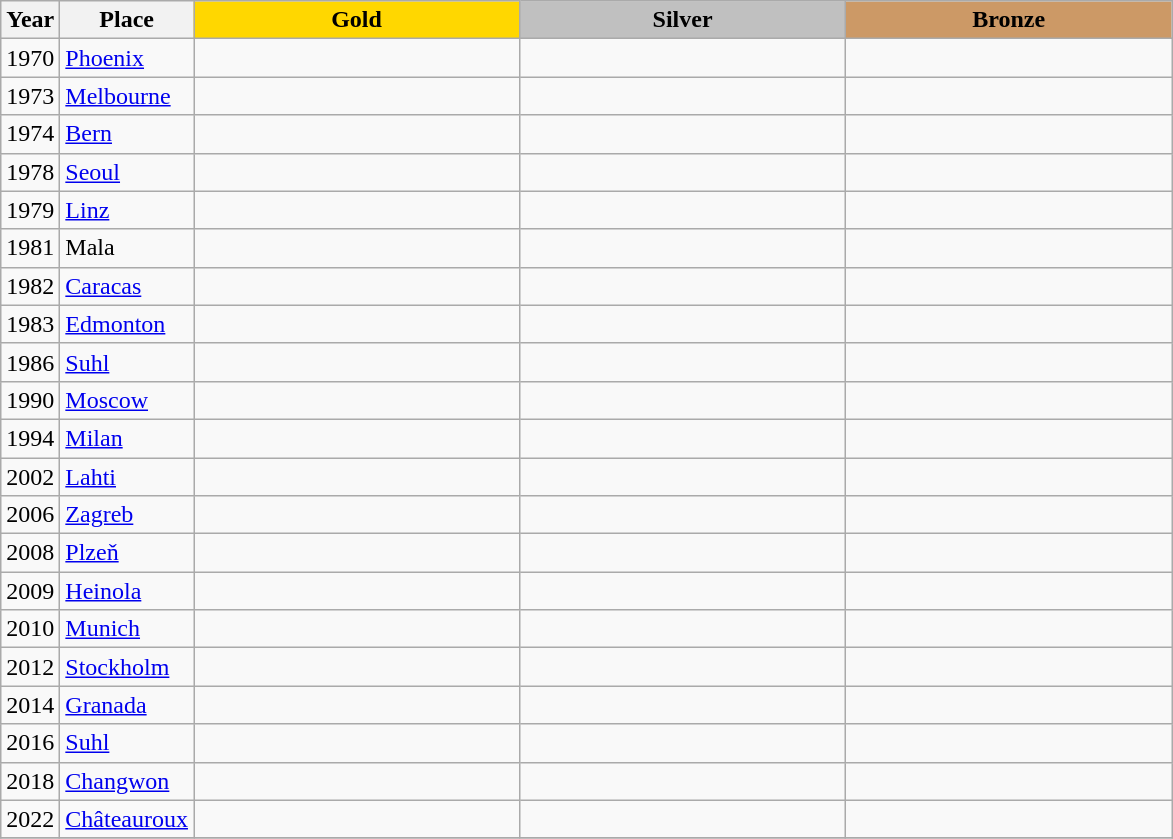<table class="wikitable">
<tr>
<th>Year</th>
<th>Place</th>
<th style="background:gold"    width="210">Gold</th>
<th style="background:silver"  width="210">Silver</th>
<th style="background:#cc9966" width="210">Bronze</th>
</tr>
<tr>
<td>1970</td>
<td> <a href='#'>Phoenix</a></td>
<td></td>
<td></td>
<td></td>
</tr>
<tr>
<td>1973</td>
<td> <a href='#'>Melbourne</a></td>
<td></td>
<td></td>
<td></td>
</tr>
<tr>
<td>1974</td>
<td> <a href='#'>Bern</a></td>
<td></td>
<td></td>
<td></td>
</tr>
<tr>
<td>1978</td>
<td> <a href='#'>Seoul</a></td>
<td></td>
<td></td>
<td></td>
</tr>
<tr>
<td>1979</td>
<td> <a href='#'>Linz</a></td>
<td></td>
<td></td>
<td></td>
</tr>
<tr>
<td>1981</td>
<td> Mala</td>
<td></td>
<td></td>
<td></td>
</tr>
<tr>
<td>1982</td>
<td> <a href='#'>Caracas</a></td>
<td></td>
<td></td>
<td></td>
</tr>
<tr>
<td>1983</td>
<td> <a href='#'>Edmonton</a></td>
<td></td>
<td></td>
<td></td>
</tr>
<tr>
<td>1986</td>
<td> <a href='#'>Suhl</a></td>
<td></td>
<td></td>
<td></td>
</tr>
<tr>
<td>1990</td>
<td> <a href='#'>Moscow</a></td>
<td></td>
<td></td>
<td></td>
</tr>
<tr>
<td>1994</td>
<td> <a href='#'>Milan</a></td>
<td></td>
<td></td>
<td></td>
</tr>
<tr>
<td>2002</td>
<td> <a href='#'>Lahti</a></td>
<td></td>
<td></td>
<td></td>
</tr>
<tr>
<td>2006</td>
<td> <a href='#'>Zagreb</a></td>
<td></td>
<td></td>
<td></td>
</tr>
<tr>
<td>2008</td>
<td> <a href='#'>Plzeň</a></td>
<td></td>
<td></td>
<td></td>
</tr>
<tr>
<td>2009</td>
<td> <a href='#'>Heinola</a></td>
<td></td>
<td></td>
<td></td>
</tr>
<tr>
<td>2010</td>
<td> <a href='#'>Munich</a></td>
<td></td>
<td></td>
<td></td>
</tr>
<tr>
<td>2012</td>
<td> <a href='#'>Stockholm</a></td>
<td></td>
<td></td>
<td></td>
</tr>
<tr>
<td>2014</td>
<td> <a href='#'>Granada</a></td>
<td></td>
<td></td>
<td></td>
</tr>
<tr>
<td>2016</td>
<td> <a href='#'>Suhl</a></td>
<td></td>
<td></td>
<td></td>
</tr>
<tr>
<td>2018</td>
<td> <a href='#'>Changwon</a></td>
<td></td>
<td></td>
<td></td>
</tr>
<tr>
<td>2022</td>
<td> <a href='#'>Châteauroux</a></td>
<td></td>
<td></td>
<td></td>
</tr>
<tr>
</tr>
</table>
